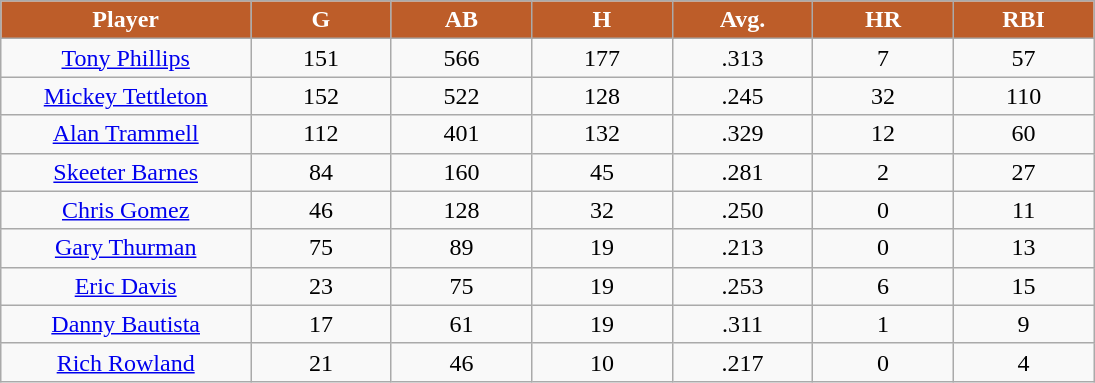<table class="wikitable sortable">
<tr>
<th style="background:#bd5d29;color:white;" width="16%">Player</th>
<th style="background:#bd5d29;color:white;" width="9%">G</th>
<th style="background:#bd5d29;color:white;" width="9%">AB</th>
<th style="background:#bd5d29;color:white;" width="9%">H</th>
<th style="background:#bd5d29;color:white;" width="9%">Avg.</th>
<th style="background:#bd5d29;color:white;" width="9%">HR</th>
<th style="background:#bd5d29;color:white;" width="9%">RBI</th>
</tr>
<tr align="center">
<td><a href='#'>Tony Phillips</a></td>
<td>151</td>
<td>566</td>
<td>177</td>
<td>.313</td>
<td>7</td>
<td>57</td>
</tr>
<tr align="center">
<td><a href='#'>Mickey Tettleton</a></td>
<td>152</td>
<td>522</td>
<td>128</td>
<td>.245</td>
<td>32</td>
<td>110</td>
</tr>
<tr align="center">
<td><a href='#'>Alan Trammell</a></td>
<td>112</td>
<td>401</td>
<td>132</td>
<td>.329</td>
<td>12</td>
<td>60</td>
</tr>
<tr align="center">
<td><a href='#'>Skeeter Barnes</a></td>
<td>84</td>
<td>160</td>
<td>45</td>
<td>.281</td>
<td>2</td>
<td>27</td>
</tr>
<tr align="center">
<td><a href='#'>Chris Gomez</a></td>
<td>46</td>
<td>128</td>
<td>32</td>
<td>.250</td>
<td>0</td>
<td>11</td>
</tr>
<tr align="center">
<td><a href='#'>Gary Thurman</a></td>
<td>75</td>
<td>89</td>
<td>19</td>
<td>.213</td>
<td>0</td>
<td>13</td>
</tr>
<tr align="center">
<td><a href='#'>Eric Davis</a></td>
<td>23</td>
<td>75</td>
<td>19</td>
<td>.253</td>
<td>6</td>
<td>15</td>
</tr>
<tr align="center">
<td><a href='#'>Danny Bautista</a></td>
<td>17</td>
<td>61</td>
<td>19</td>
<td>.311</td>
<td>1</td>
<td>9</td>
</tr>
<tr align="center">
<td><a href='#'>Rich Rowland</a></td>
<td>21</td>
<td>46</td>
<td>10</td>
<td>.217</td>
<td>0</td>
<td>4</td>
</tr>
</table>
